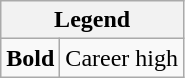<table class="wikitable">
<tr>
<th colspan="2">Legend</th>
</tr>
<tr>
<td><strong>Bold</strong></td>
<td>Career high</td>
</tr>
</table>
